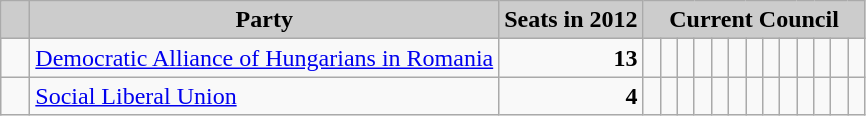<table class="wikitable">
<tr>
<th style="background:#ccc">   </th>
<th style="background:#ccc">Party</th>
<th style="background:#ccc">Seats in 2012</th>
<th style="background:#ccc" colspan="13">Current Council</th>
</tr>
<tr>
<td>  </td>
<td><a href='#'>Democratic Alliance of Hungarians in Romania</a></td>
<td style="text-align: right"><strong>13</strong></td>
<td>  </td>
<td>  </td>
<td>  </td>
<td>  </td>
<td>  </td>
<td>  </td>
<td>  </td>
<td>  </td>
<td>  </td>
<td>  </td>
<td>  </td>
<td>  </td>
<td>  </td>
</tr>
<tr>
<td>  </td>
<td><a href='#'>Social Liberal Union</a></td>
<td style="text-align: right"><strong>4</strong></td>
<td>  </td>
<td>  </td>
<td>  </td>
<td>  </td>
<td> </td>
<td> </td>
<td> </td>
<td> </td>
<td> </td>
<td> </td>
<td> </td>
<td> </td>
<td> </td>
</tr>
</table>
